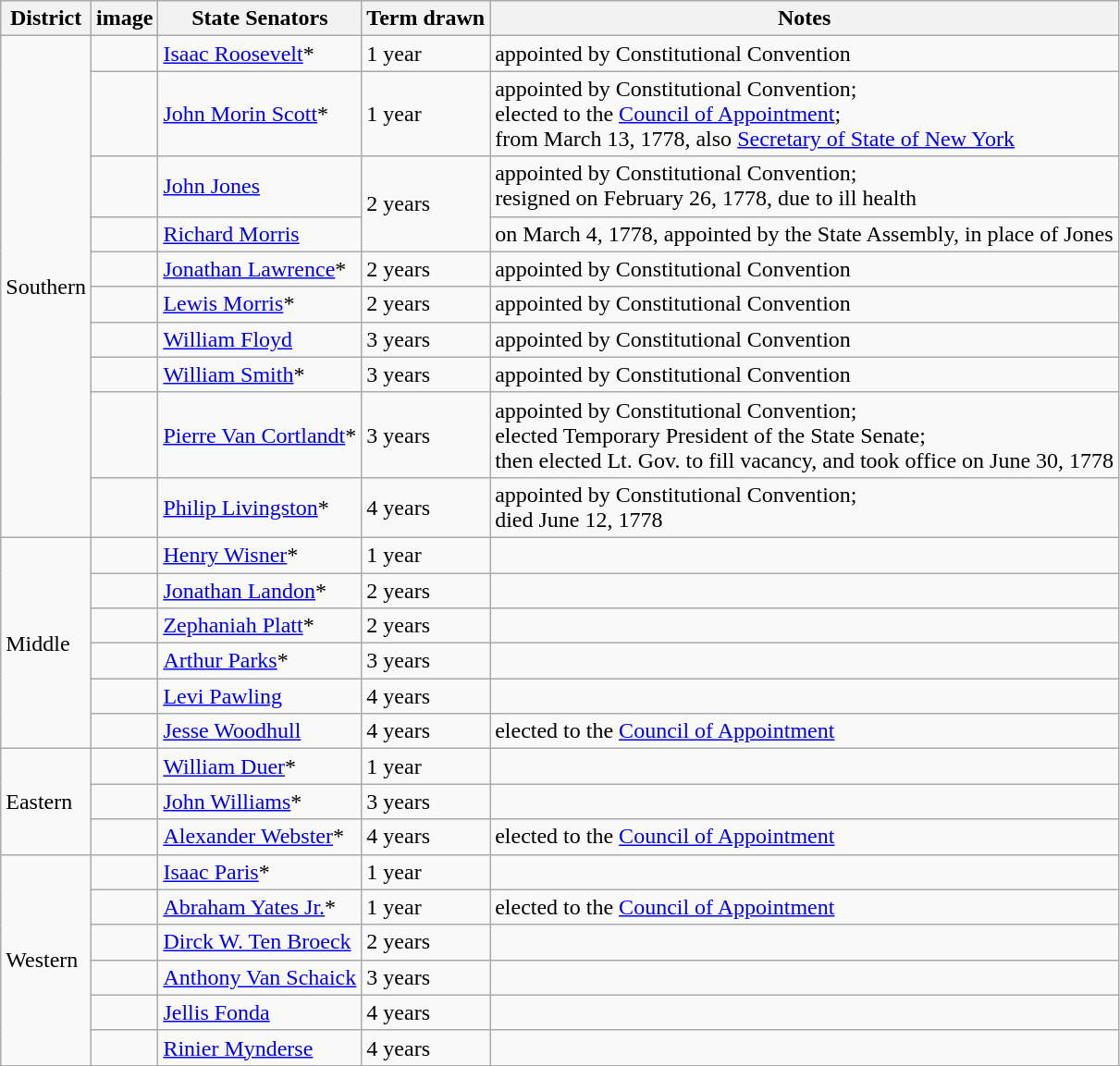<table class=wikitable>
<tr>
<th>District</th>
<th>image</th>
<th>State Senators</th>
<th>Term drawn</th>
<th>Notes</th>
</tr>
<tr>
<td rowspan="10">Southern</td>
<td></td>
<td><a href='#'>Isaac Roosevelt</a>*</td>
<td>1 year</td>
<td>appointed by Constitutional Convention</td>
</tr>
<tr>
<td></td>
<td><a href='#'>John Morin Scott</a>*</td>
<td>1 year</td>
<td>appointed by Constitutional Convention; <br>elected to the <a href='#'>Council of Appointment</a>; <br>from March 13, 1778, also <a href='#'>Secretary of State of New York</a></td>
</tr>
<tr>
<td></td>
<td><a href='#'>John Jones</a></td>
<td rowspan="2">2 years</td>
<td>appointed by Constitutional Convention; <br>resigned on February 26, 1778, due to ill health</td>
</tr>
<tr>
<td></td>
<td><a href='#'>Richard Morris</a></td>
<td>on March 4, 1778, appointed by the State Assembly, in place of Jones</td>
</tr>
<tr>
<td></td>
<td><a href='#'>Jonathan Lawrence</a>*</td>
<td>2 years</td>
<td>appointed by Constitutional Convention</td>
</tr>
<tr>
<td></td>
<td><a href='#'>Lewis Morris</a>*</td>
<td>2 years</td>
<td>appointed by Constitutional Convention</td>
</tr>
<tr>
<td></td>
<td><a href='#'>William Floyd</a></td>
<td>3 years</td>
<td>appointed by Constitutional Convention</td>
</tr>
<tr>
<td></td>
<td><a href='#'>William Smith</a>*</td>
<td>3 years</td>
<td>appointed by Constitutional Convention</td>
</tr>
<tr>
<td></td>
<td><a href='#'>Pierre Van Cortlandt</a>*</td>
<td>3 years</td>
<td>appointed by Constitutional Convention; <br>elected Temporary President of the State Senate; <br>then elected Lt. Gov. to fill vacancy, and took office on June 30, 1778</td>
</tr>
<tr>
<td></td>
<td><a href='#'>Philip Livingston</a>*</td>
<td>4 years</td>
<td>appointed by Constitutional Convention; <br>died June 12, 1778</td>
</tr>
<tr>
<td rowspan="6">Middle</td>
<td></td>
<td><a href='#'>Henry Wisner</a>*</td>
<td>1 year</td>
<td></td>
</tr>
<tr>
<td></td>
<td><a href='#'>Jonathan Landon</a>*</td>
<td>2 years</td>
<td></td>
</tr>
<tr>
<td></td>
<td><a href='#'>Zephaniah Platt</a>*</td>
<td>2 years</td>
<td></td>
</tr>
<tr>
<td></td>
<td><a href='#'>Arthur Parks</a>*</td>
<td>3 years</td>
<td></td>
</tr>
<tr>
<td></td>
<td><a href='#'>Levi Pawling</a></td>
<td>4 years</td>
<td></td>
</tr>
<tr>
<td></td>
<td><a href='#'>Jesse Woodhull</a></td>
<td>4 years</td>
<td>elected to the <a href='#'>Council of Appointment</a></td>
</tr>
<tr>
<td rowspan="3">Eastern</td>
<td></td>
<td><a href='#'>William Duer</a>*</td>
<td>1 year</td>
<td></td>
</tr>
<tr>
<td></td>
<td><a href='#'>John Williams</a>*</td>
<td>3 years</td>
<td></td>
</tr>
<tr>
<td></td>
<td><a href='#'>Alexander Webster</a>*</td>
<td>4 years</td>
<td>elected to the <a href='#'>Council of Appointment</a></td>
</tr>
<tr>
<td rowspan="6">Western</td>
<td></td>
<td><a href='#'>Isaac Paris</a>*</td>
<td>1 year</td>
<td></td>
</tr>
<tr>
<td></td>
<td><a href='#'>Abraham Yates Jr.</a>*</td>
<td>1 year</td>
<td>elected to the <a href='#'>Council of Appointment</a></td>
</tr>
<tr>
<td></td>
<td><a href='#'>Dirck W. Ten Broeck</a></td>
<td>2 years</td>
<td></td>
</tr>
<tr>
<td></td>
<td><a href='#'>Anthony Van Schaick</a></td>
<td>3 years</td>
<td></td>
</tr>
<tr>
<td></td>
<td><a href='#'>Jellis Fonda</a></td>
<td>4 years</td>
<td></td>
</tr>
<tr>
<td></td>
<td><a href='#'>Rinier Mynderse</a></td>
<td>4 years</td>
<td></td>
</tr>
<tr>
</tr>
</table>
